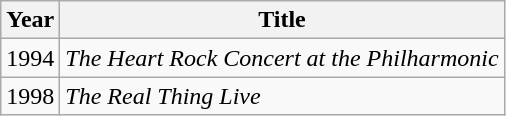<table class="wikitable" style=text-align:center;>
<tr>
<th scope="col">Year</th>
<th scope="col">Title</th>
</tr>
<tr>
<td>1994</td>
<td align="left"><em>The Heart Rock Concert at the Philharmonic</em></td>
</tr>
<tr>
<td>1998</td>
<td align="left"><em>The Real Thing Live</em></td>
</tr>
</table>
